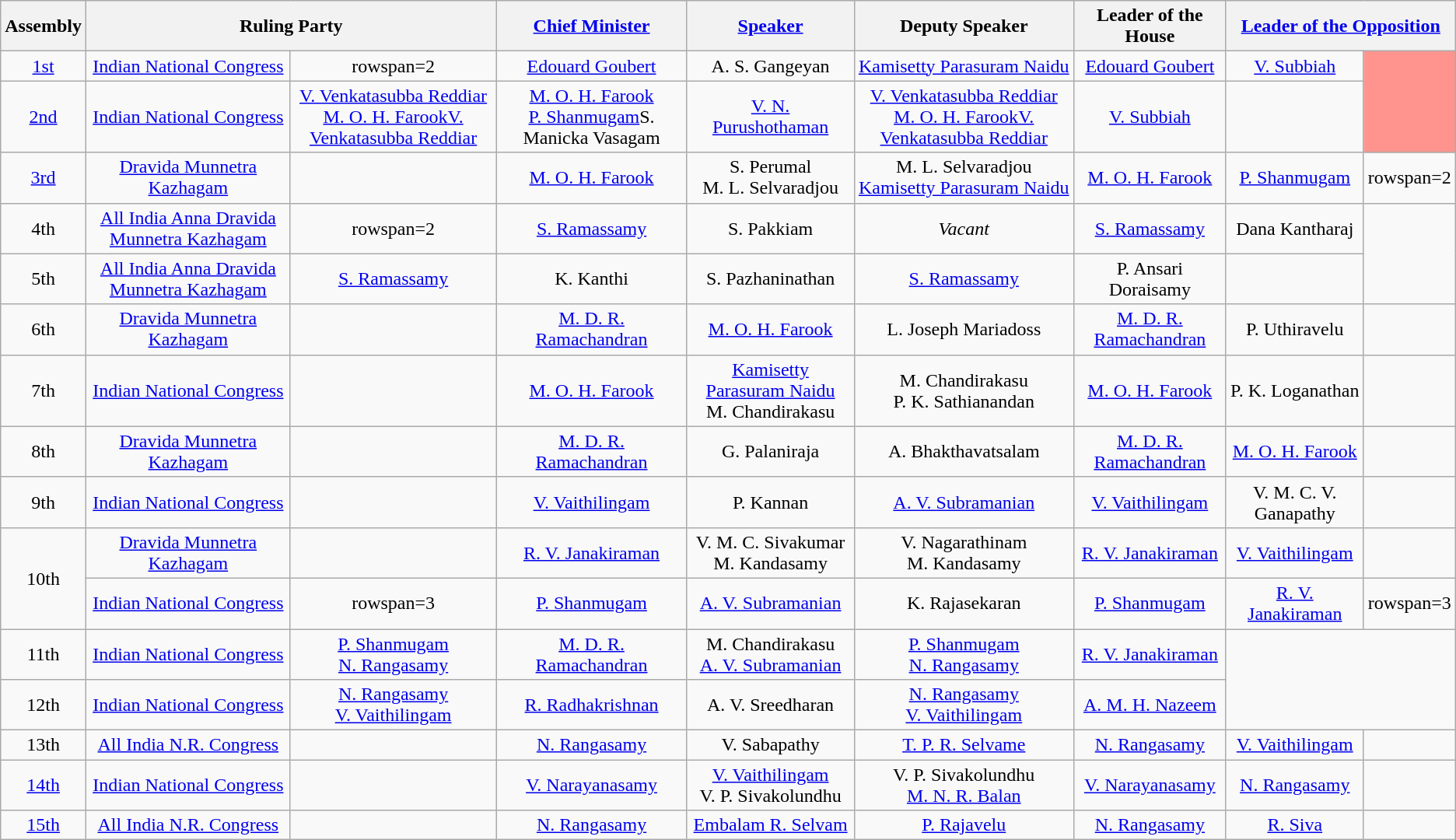<table class="wikitable" style="text-align:center">
<tr>
<th>Assembly<br></th>
<th colspan=2>Ruling Party</th>
<th><a href='#'>Chief Minister</a></th>
<th><a href='#'>Speaker</a></th>
<th>Deputy Speaker</th>
<th>Leader of the House</th>
<th colspan=2><a href='#'>Leader of the Opposition</a></th>
</tr>
<tr>
<td><a href='#'>1st</a><br></td>
<td><a href='#'>Indian National Congress</a></td>
<td>rowspan=2 </td>
<td><a href='#'>Edouard Goubert</a></td>
<td>A. S. Gangeyan</td>
<td><a href='#'>Kamisetty Parasuram Naidu</a></td>
<td><a href='#'>Edouard Goubert</a></td>
<td><a href='#'>V. Subbiah</a></td>
<td rowspan=2 style="background:#FF948E;"></td>
</tr>
<tr>
<td><a href='#'>2nd</a><br></td>
<td><a href='#'>Indian National Congress</a></td>
<td><a href='#'>V. Venkatasubba Reddiar</a><br><a href='#'>M. O. H. Farook</a><a href='#'>V. Venkatasubba Reddiar</a></td>
<td><a href='#'>M. O. H. Farook</a><br><a href='#'>P. Shanmugam</a>S. Manicka Vasagam</td>
<td><a href='#'>V. N. Purushothaman</a></td>
<td><a href='#'>V. Venkatasubba Reddiar</a><br><a href='#'>M. O. H. Farook</a><a href='#'>V. Venkatasubba Reddiar</a></td>
<td><a href='#'>V. Subbiah</a></td>
</tr>
<tr>
<td><a href='#'>3rd</a><br></td>
<td><a href='#'>Dravida Munnetra Kazhagam</a></td>
<td></td>
<td><a href='#'>M. O. H. Farook</a></td>
<td>S. Perumal<br>M. L. Selvaradjou</td>
<td>M. L. Selvaradjou<br><a href='#'>Kamisetty Parasuram Naidu</a></td>
<td><a href='#'>M. O. H. Farook</a></td>
<td><a href='#'>P. Shanmugam</a></td>
<td>rowspan=2 </td>
</tr>
<tr>
<td>4th<br></td>
<td><a href='#'>All India Anna Dravida Munnetra Kazhagam</a></td>
<td>rowspan=2 </td>
<td><a href='#'>S. Ramassamy</a></td>
<td>S. Pakkiam</td>
<td><em>Vacant</em></td>
<td><a href='#'>S. Ramassamy</a></td>
<td>Dana Kantharaj</td>
</tr>
<tr>
<td>5th<br></td>
<td><a href='#'>All India Anna Dravida Munnetra Kazhagam</a></td>
<td><a href='#'>S. Ramassamy</a></td>
<td>K. Kanthi</td>
<td>S. Pazhaninathan</td>
<td><a href='#'>S. Ramassamy</a></td>
<td>P. Ansari Doraisamy</td>
<td></td>
</tr>
<tr>
<td>6th<br></td>
<td><a href='#'>Dravida Munnetra Kazhagam</a></td>
<td></td>
<td><a href='#'>M. D. R. Ramachandran</a></td>
<td><a href='#'>M. O. H. Farook</a></td>
<td>L. Joseph Mariadoss</td>
<td><a href='#'>M. D. R. Ramachandran</a></td>
<td>P. Uthiravelu</td>
<td></td>
</tr>
<tr>
<td>7th<br></td>
<td><a href='#'>Indian National Congress</a></td>
<td></td>
<td><a href='#'>M. O. H. Farook</a></td>
<td><a href='#'>Kamisetty Parasuram Naidu</a><br>M. Chandirakasu</td>
<td>M. Chandirakasu<br>P. K. Sathianandan</td>
<td><a href='#'>M. O. H. Farook</a></td>
<td>P. K. Loganathan</td>
<td></td>
</tr>
<tr>
<td>8th<br></td>
<td><a href='#'>Dravida Munnetra Kazhagam</a></td>
<td></td>
<td><a href='#'>M. D. R. Ramachandran</a></td>
<td>G. Palaniraja</td>
<td>A. Bhakthavatsalam</td>
<td><a href='#'>M. D. R. Ramachandran</a></td>
<td><a href='#'>M. O. H. Farook</a></td>
<td></td>
</tr>
<tr>
<td>9th<br></td>
<td><a href='#'>Indian National Congress</a></td>
<td></td>
<td><a href='#'>V. Vaithilingam</a></td>
<td>P. Kannan</td>
<td><a href='#'>A. V. Subramanian</a></td>
<td><a href='#'>V. Vaithilingam</a></td>
<td>V. M. C. V. Ganapathy</td>
<td></td>
</tr>
<tr>
<td rowspan=2>10th<br></td>
<td><a href='#'>Dravida Munnetra Kazhagam</a></td>
<td></td>
<td><a href='#'>R. V. Janakiraman</a></td>
<td>V. M. C. Sivakumar<br>M. Kandasamy</td>
<td>V. Nagarathinam<br>M. Kandasamy</td>
<td><a href='#'>R. V. Janakiraman</a></td>
<td><a href='#'>V. Vaithilingam</a></td>
<td></td>
</tr>
<tr>
<td><a href='#'>Indian National Congress</a></td>
<td>rowspan=3 </td>
<td><a href='#'>P. Shanmugam</a></td>
<td><a href='#'>A. V. Subramanian</a></td>
<td>K. Rajasekaran</td>
<td><a href='#'>P. Shanmugam</a></td>
<td><a href='#'>R. V. Janakiraman</a></td>
<td>rowspan=3 </td>
</tr>
<tr>
<td>11th<br></td>
<td><a href='#'>Indian National Congress</a></td>
<td><a href='#'>P. Shanmugam</a><br><a href='#'>N. Rangasamy</a></td>
<td><a href='#'>M. D. R. Ramachandran</a></td>
<td>M. Chandirakasu<br><a href='#'>A. V. Subramanian</a></td>
<td><a href='#'>P. Shanmugam</a><br><a href='#'>N. Rangasamy</a></td>
<td><a href='#'>R. V. Janakiraman</a></td>
</tr>
<tr>
<td>12th<br></td>
<td><a href='#'>Indian National Congress</a></td>
<td><a href='#'>N. Rangasamy</a><br><a href='#'>V. Vaithilingam</a></td>
<td><a href='#'>R. Radhakrishnan</a></td>
<td>A. V. Sreedharan</td>
<td><a href='#'>N. Rangasamy</a><br><a href='#'>V. Vaithilingam</a></td>
<td><a href='#'>A. M. H. Nazeem</a></td>
</tr>
<tr>
<td>13th<br></td>
<td><a href='#'>All India N.R. Congress</a></td>
<td></td>
<td><a href='#'>N. Rangasamy</a></td>
<td>V. Sabapathy</td>
<td><a href='#'>T. P. R. Selvame</a></td>
<td><a href='#'>N. Rangasamy</a></td>
<td><a href='#'>V. Vaithilingam</a></td>
<td></td>
</tr>
<tr>
<td><a href='#'>14th</a><br></td>
<td><a href='#'>Indian National Congress</a></td>
<td></td>
<td><a href='#'>V. Narayanasamy</a></td>
<td><a href='#'>V. Vaithilingam</a><br>V. P. Sivakolundhu</td>
<td>V. P. Sivakolundhu<br><a href='#'>M. N. R. Balan</a></td>
<td><a href='#'>V. Narayanasamy</a></td>
<td><a href='#'>N. Rangasamy</a></td>
<td></td>
</tr>
<tr>
<td><a href='#'>15th</a><br></td>
<td><a href='#'>All India N.R. Congress</a></td>
<td></td>
<td><a href='#'>N. Rangasamy</a></td>
<td><a href='#'>Embalam R. Selvam</a></td>
<td><a href='#'>P. Rajavelu</a></td>
<td><a href='#'>N. Rangasamy</a></td>
<td><a href='#'>R. Siva</a></td>
<td></td>
</tr>
</table>
